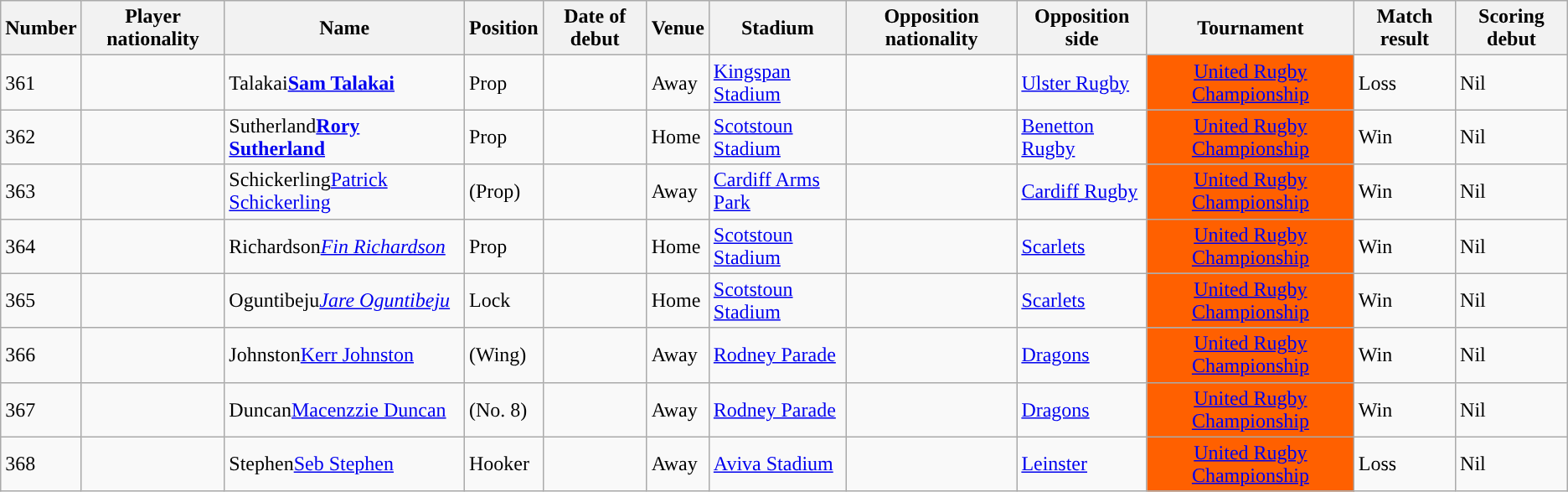<table class="sortable wikitable">
<tr>
<th data-sort-type="number">Number</th>
<th>Player nationality</th>
<th>Name</th>
<th>Position</th>
<th>Date of debut</th>
<th>Venue</th>
<th>Stadium</th>
<th>Opposition nationality</th>
<th>Opposition side</th>
<th>Tournament</th>
<th>Match result</th>
<th>Scoring debut</th>
</tr>
<tr>
<td>361</td>
<td style="text-align:center;"></td>
<td><span>Talakai</span><strong><a href='#'>Sam Talakai</a></strong></td>
<td>Prop</td>
<td></td>
<td>Away</td>
<td><a href='#'>Kingspan Stadium</a></td>
<td style="text-align:center;"></td>
<td><a href='#'>Ulster Rugby</a></td>
<td style="text-align:center; background:#FF6000;"><a href='#'>United Rugby Championship</a></td>
<td>Loss</td>
<td>Nil</td>
</tr>
<tr>
<td>362</td>
<td style="text-align:center;"></td>
<td><span>Sutherland</span><strong><a href='#'>Rory Sutherland</a></strong></td>
<td>Prop</td>
<td></td>
<td>Home</td>
<td><a href='#'>Scotstoun Stadium</a></td>
<td style="text-align:center;"></td>
<td><a href='#'>Benetton Rugby</a></td>
<td style="text-align:center; background:#FF6000;"><a href='#'>United Rugby Championship</a></td>
<td>Win</td>
<td>Nil</td>
</tr>
<tr>
<td>363</td>
<td style="text-align:center;"></td>
<td><span>Schickerling</span><a href='#'>Patrick Schickerling</a></td>
<td>(Prop)</td>
<td></td>
<td>Away</td>
<td><a href='#'>Cardiff Arms Park</a></td>
<td style="text-align:center;"></td>
<td><a href='#'>Cardiff Rugby</a></td>
<td style="text-align:center; background:#FF6000;"><a href='#'>United Rugby Championship</a></td>
<td>Win</td>
<td>Nil</td>
</tr>
<tr>
<td>364</td>
<td style="text-align:center;"></td>
<td><span>Richardson</span><em><a href='#'>Fin Richardson</a></em></td>
<td>Prop</td>
<td></td>
<td>Home</td>
<td><a href='#'>Scotstoun Stadium</a></td>
<td style="text-align:center;"></td>
<td><a href='#'>Scarlets</a></td>
<td style="text-align:center; background:#FF6000;"><a href='#'>United Rugby Championship</a></td>
<td>Win</td>
<td>Nil</td>
</tr>
<tr>
<td>365</td>
<td style="text-align:center;"></td>
<td><span>Oguntibeju</span><em><a href='#'>Jare Oguntibeju</a></em></td>
<td>Lock</td>
<td></td>
<td>Home</td>
<td><a href='#'>Scotstoun Stadium</a></td>
<td style="text-align:center;"></td>
<td><a href='#'>Scarlets</a></td>
<td style="text-align:center; background:#FF6000;"><a href='#'>United Rugby Championship</a></td>
<td>Win</td>
<td>Nil</td>
</tr>
<tr>
<td>366</td>
<td style="text-align:center;"></td>
<td><span>Johnston</span><a href='#'>Kerr Johnston</a></td>
<td>(Wing)</td>
<td></td>
<td>Away</td>
<td><a href='#'>Rodney Parade</a></td>
<td style="text-align:center;"></td>
<td><a href='#'>Dragons</a></td>
<td style="text-align:center; background:#FF6000;"><a href='#'>United Rugby Championship</a></td>
<td>Win</td>
<td>Nil</td>
</tr>
<tr>
<td>367</td>
<td style="text-align:center;"></td>
<td><span>Duncan</span><a href='#'>Macenzzie Duncan</a></td>
<td>(No. 8)</td>
<td></td>
<td>Away</td>
<td><a href='#'>Rodney Parade</a></td>
<td style="text-align:center;"></td>
<td><a href='#'>Dragons</a></td>
<td style="text-align:center; background:#FF6000;"><a href='#'>United Rugby Championship</a></td>
<td>Win</td>
<td>Nil</td>
</tr>
<tr>
<td>368</td>
<td style="text-align:center;"></td>
<td><span>Stephen</span><a href='#'>Seb Stephen</a></td>
<td>Hooker</td>
<td></td>
<td>Away</td>
<td><a href='#'>Aviva Stadium</a></td>
<td style="text-align:center;"></td>
<td><a href='#'>Leinster</a></td>
<td style="text-align:center; background:#FF6000;"><a href='#'>United Rugby Championship</a></td>
<td>Loss</td>
<td>Nil</td>
</tr>
</table>
